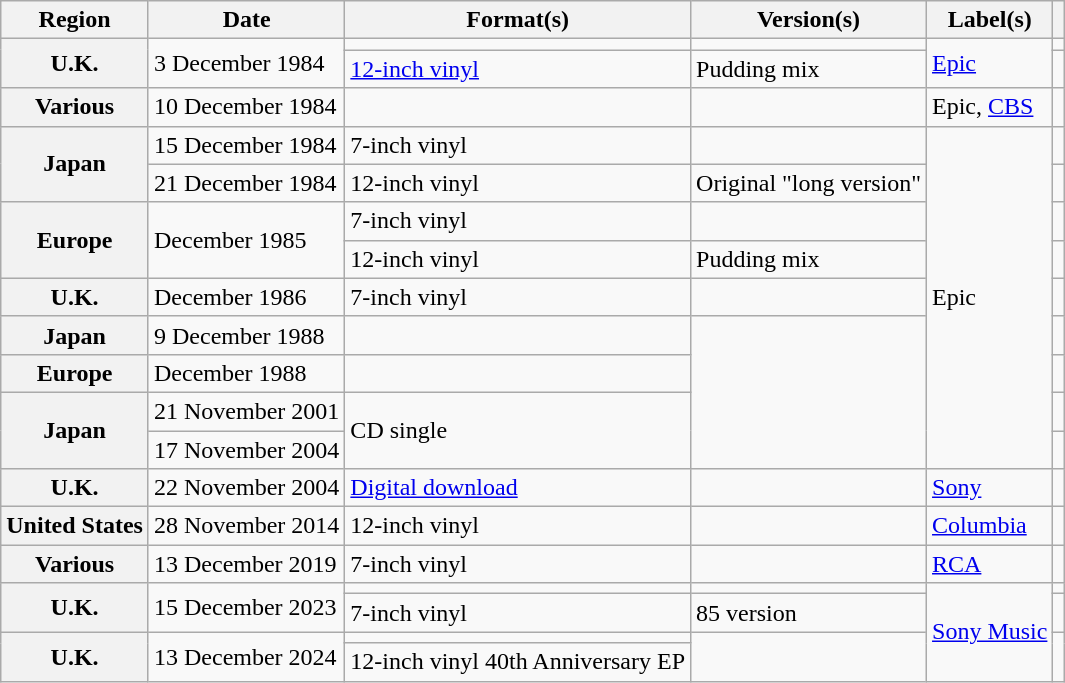<table class="wikitable sortable plainrowheaders">
<tr>
<th scope="col">Region</th>
<th scope="col">Date</th>
<th scope="col">Format(s)</th>
<th scope="col">Version(s)</th>
<th scope="col">Label(s)</th>
<th scope="col"></th>
</tr>
<tr>
<th scope="row" rowspan="2">U.K.</th>
<td scope="row" rowspan="2">3 December 1984</td>
<td></td>
<td></td>
<td scope="row" rowspan="2"><a href='#'>Epic</a></td>
<td></td>
</tr>
<tr>
<td><a href='#'>12-inch vinyl</a></td>
<td>Pudding mix</td>
<td></td>
</tr>
<tr>
<th scope="row">Various</th>
<td>10 December 1984</td>
<td></td>
<td></td>
<td>Epic, <a href='#'>CBS</a></td>
<td></td>
</tr>
<tr>
<th scope="row" rowspan="2">Japan</th>
<td>15 December 1984</td>
<td>7-inch vinyl</td>
<td></td>
<td rowspan="9">Epic</td>
<td></td>
</tr>
<tr>
<td>21 December 1984</td>
<td>12-inch vinyl</td>
<td>Original "long version"</td>
<td></td>
</tr>
<tr>
<th scope="row" rowspan="2">Europe</th>
<td scope="row" rowspan="2">December 1985</td>
<td>7-inch vinyl</td>
<td></td>
<td></td>
</tr>
<tr>
<td>12-inch vinyl</td>
<td>Pudding mix</td>
<td></td>
</tr>
<tr>
<th scope="row">U.K.</th>
<td>December 1986</td>
<td>7-inch vinyl</td>
<td></td>
<td></td>
</tr>
<tr>
<th scope="row">Japan</th>
<td>9 December 1988</td>
<td></td>
<td rowspan="4"></td>
<td></td>
</tr>
<tr>
<th scope="row">Europe</th>
<td>December 1988</td>
<td></td>
<td></td>
</tr>
<tr>
<th scope="row" rowspan="2">Japan</th>
<td>21 November 2001</td>
<td rowspan="2">CD single</td>
<td></td>
</tr>
<tr>
<td>17 November 2004</td>
<td></td>
</tr>
<tr>
<th scope="row">U.K.</th>
<td>22 November 2004</td>
<td><a href='#'>Digital download</a></td>
<td></td>
<td><a href='#'>Sony</a></td>
<td></td>
</tr>
<tr>
<th scope="row">United States</th>
<td>28 November 2014</td>
<td>12-inch vinyl</td>
<td></td>
<td><a href='#'>Columbia</a></td>
<td></td>
</tr>
<tr>
<th scope="row">Various</th>
<td>13 December 2019</td>
<td>7-inch vinyl</td>
<td></td>
<td><a href='#'>RCA</a></td>
<td></td>
</tr>
<tr>
<th scope="row" rowspan="2">U.K.</th>
<td scope="row" rowspan="2">15 December 2023</td>
<td></td>
<td></td>
<td scope="row" rowspan="5"><a href='#'>Sony Music</a></td>
<td></td>
</tr>
<tr>
<td>7-inch vinyl</td>
<td>85 version</td>
<td></td>
</tr>
<tr>
<th scope="row" rowspan="2">U.K.</th>
<td scope="row" rowspan="2">13 December 2024</td>
<td></td>
<td scope="row" rowspan="3"></td>
<td scope="row" rowspan="3"></td>
</tr>
<tr>
<td>12-inch vinyl 40th Anniversary EP</td>
</tr>
</table>
